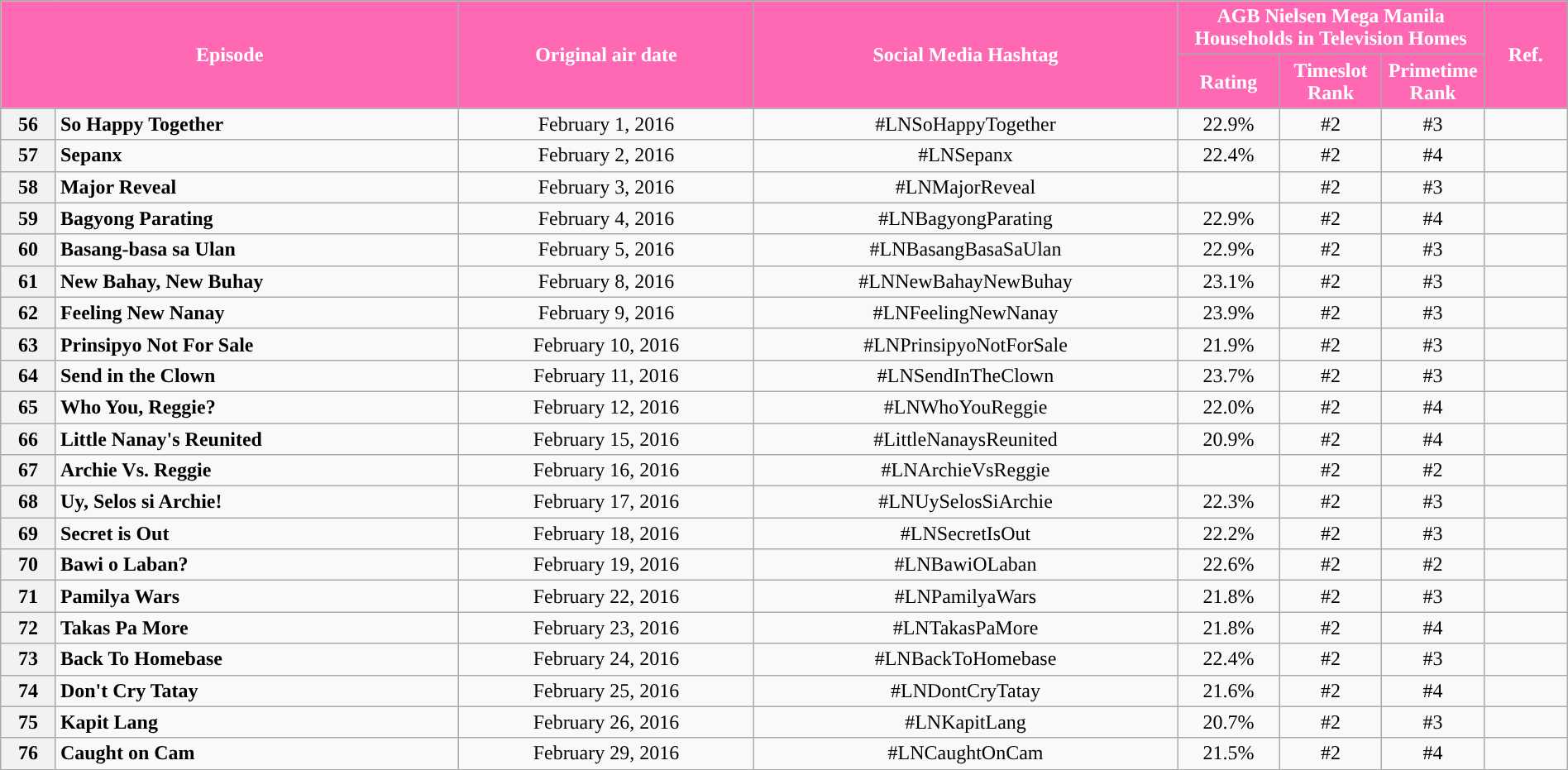<table class="wikitable" style="text-align:center; font-size:100%; line-height:18px;"  width="100%">
<tr>
<th colspan="2" rowspan="2" style="background-color:#FF69B4; color:#ffffff;">Episode</th>
<th style="background:#FF69B4; color:white" rowspan="2">Original air date</th>
<th style="background:#FF69B4; color:white" rowspan="2">Social Media Hashtag</th>
<th style="background-color:#FF69B4; color:#ffffff;" colspan="3">AGB Nielsen Mega Manila Households in Television Homes</th>
<th rowspan="2" style="background:#FF69B4; color:white">Ref.</th>
</tr>
<tr style="text-align: center style=">
<th style="background-color:#FF69B4; width:75px; color:#ffffff;">Rating</th>
<th style="background-color:#FF69B4; width:75px; color:#ffffff;">Timeslot Rank</th>
<th style="background-color:#FF69B4; width:75px; color:#ffffff;">Primetime Rank</th>
</tr>
<tr>
<th>56</th>
<td style="text-align: left;"><strong>So Happy Together</strong></td>
<td>February 1, 2016</td>
<td>#LNSoHappyTogether</td>
<td>22.9%</td>
<td>#2</td>
<td>#3</td>
<td></td>
</tr>
<tr>
<th>57</th>
<td style="text-align: left;"><strong>Sepanx</strong></td>
<td>February 2, 2016</td>
<td>#LNSepanx</td>
<td>22.4%</td>
<td>#2</td>
<td>#4</td>
<td></td>
</tr>
<tr>
<th>58</th>
<td style="text-align: left;"><strong>Major Reveal</strong></td>
<td>February 3, 2016</td>
<td>#LNMajorReveal</td>
<td></td>
<td>#2</td>
<td>#3</td>
<td></td>
</tr>
<tr>
<th>59</th>
<td style="text-align: left;"><strong>Bagyong Parating</strong></td>
<td>February 4, 2016</td>
<td>#LNBagyongParating</td>
<td>22.9%</td>
<td>#2</td>
<td>#4</td>
<td></td>
</tr>
<tr>
<th>60</th>
<td style="text-align: left;"><strong>Basang-basa sa Ulan</strong></td>
<td>February 5, 2016</td>
<td>#LNBasangBasaSaUlan</td>
<td>22.9%</td>
<td>#2</td>
<td>#3</td>
<td></td>
</tr>
<tr>
<th>61</th>
<td style="text-align: left;"><strong>New Bahay, New Buhay</strong></td>
<td>February 8, 2016</td>
<td>#LNNewBahayNewBuhay</td>
<td>23.1%</td>
<td>#2</td>
<td>#3</td>
<td></td>
</tr>
<tr>
<th>62</th>
<td style="text-align: left;"><strong>Feeling New Nanay</strong></td>
<td>February 9, 2016</td>
<td>#LNFeelingNewNanay</td>
<td>23.9%</td>
<td>#2</td>
<td>#3</td>
<td></td>
</tr>
<tr>
<th>63</th>
<td style="text-align: left;"><strong>Prinsipyo Not For Sale</strong></td>
<td>February 10, 2016</td>
<td>#LNPrinsipyoNotForSale</td>
<td>21.9%</td>
<td>#2</td>
<td>#3</td>
<td></td>
</tr>
<tr>
<th>64</th>
<td style="text-align: left;"><strong>Send in the Clown</strong></td>
<td>February 11, 2016</td>
<td>#LNSendInTheClown</td>
<td>23.7%</td>
<td>#2</td>
<td>#3</td>
<td></td>
</tr>
<tr>
<th>65</th>
<td style="text-align: left;"><strong>Who You, Reggie?</strong></td>
<td>February 12, 2016</td>
<td>#LNWhoYouReggie</td>
<td>22.0%</td>
<td>#2</td>
<td>#4</td>
<td></td>
</tr>
<tr>
<th>66</th>
<td style="text-align: left;"><strong>Little Nanay's Reunited</strong></td>
<td>February 15, 2016</td>
<td>#LittleNanaysReunited</td>
<td>20.9%</td>
<td>#2</td>
<td>#4</td>
<td></td>
</tr>
<tr>
<th>67</th>
<td style="text-align: left;"><strong>Archie Vs. Reggie</strong></td>
<td>February 16, 2016</td>
<td>#LNArchieVsReggie</td>
<td></td>
<td>#2</td>
<td>#2</td>
<td></td>
</tr>
<tr>
<th>68</th>
<td style="text-align: left;"><strong>Uy, Selos si Archie!</strong></td>
<td>February 17, 2016</td>
<td>#LNUySelosSiArchie</td>
<td>22.3%</td>
<td>#2</td>
<td>#3</td>
<td></td>
</tr>
<tr>
<th>69</th>
<td style="text-align: left;"><strong>Secret is Out</strong></td>
<td>February 18, 2016</td>
<td>#LNSecretIsOut</td>
<td>22.2%</td>
<td>#2</td>
<td>#3</td>
<td></td>
</tr>
<tr>
<th>70</th>
<td style="text-align: left;"><strong>Bawi o Laban?</strong></td>
<td>February 19, 2016</td>
<td>#LNBawiOLaban</td>
<td>22.6%</td>
<td>#2</td>
<td>#2</td>
<td></td>
</tr>
<tr>
<th>71</th>
<td style="text-align: left;"><strong>Pamilya Wars</strong></td>
<td>February 22, 2016</td>
<td>#LNPamilyaWars</td>
<td>21.8%</td>
<td>#2</td>
<td>#3</td>
<td></td>
</tr>
<tr>
<th>72</th>
<td style="text-align: left;"><strong>Takas Pa More</strong></td>
<td>February 23, 2016</td>
<td>#LNTakasPaMore</td>
<td>21.8%</td>
<td>#2</td>
<td>#4</td>
<td></td>
</tr>
<tr>
<th>73</th>
<td style="text-align: left;"><strong>Back To Homebase</strong></td>
<td>February 24, 2016</td>
<td>#LNBackToHomebase</td>
<td>22.4%</td>
<td>#2</td>
<td>#3</td>
<td></td>
</tr>
<tr>
<th>74</th>
<td style="text-align: left;"><strong>Don't Cry Tatay</strong></td>
<td>February 25, 2016</td>
<td>#LNDontCryTatay</td>
<td>21.6%</td>
<td>#2</td>
<td>#4</td>
<td></td>
</tr>
<tr>
<th>75</th>
<td style="text-align: left;"><strong>Kapit Lang</strong></td>
<td>February 26, 2016</td>
<td>#LNKapitLang</td>
<td>20.7%</td>
<td>#2</td>
<td>#3</td>
<td></td>
</tr>
<tr>
<th>76</th>
<td style="text-align: left;"><strong>Caught on Cam</strong></td>
<td>February 29, 2016</td>
<td>#LNCaughtOnCam</td>
<td>21.5%</td>
<td>#2</td>
<td>#4</td>
<td></td>
</tr>
<tr>
</tr>
</table>
